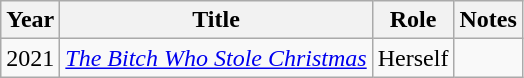<table class="wikitable sortable">
<tr>
<th>Year</th>
<th>Title</th>
<th>Role</th>
<th class="unsortable">Notes</th>
</tr>
<tr>
<td>2021</td>
<td><em><a href='#'>The Bitch Who Stole Christmas</a></em></td>
<td>Herself</td>
<td></td>
</tr>
</table>
